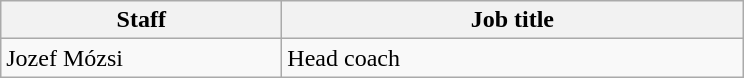<table class="wikitable">
<tr>
<th width=180>Staff</th>
<th width=300>Job title</th>
</tr>
<tr>
<td> Jozef Mózsi</td>
<td>Head coach</td>
</tr>
</table>
